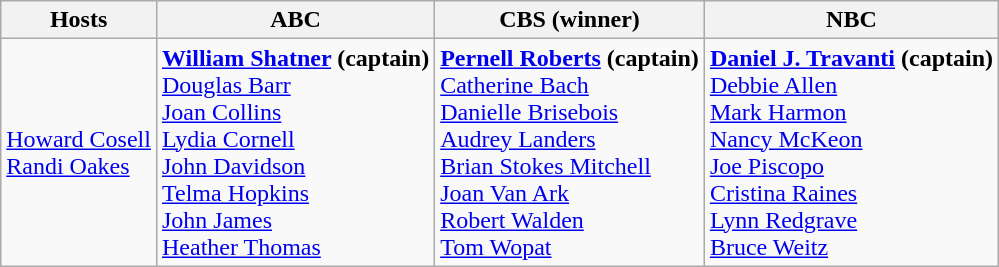<table class="wikitable">
<tr>
<th>Hosts</th>
<th>ABC</th>
<th>CBS (winner)</th>
<th>NBC</th>
</tr>
<tr>
<td><a href='#'>Howard Cosell</a><br><a href='#'>Randi Oakes</a></td>
<td><strong><a href='#'>William Shatner</a> (captain)</strong><br><a href='#'>Douglas Barr</a><br><a href='#'>Joan Collins</a><br><a href='#'>Lydia Cornell</a><br><a href='#'>John Davidson</a><br><a href='#'>Telma Hopkins</a><br><a href='#'>John James</a><br><a href='#'>Heather Thomas</a></td>
<td><strong><a href='#'>Pernell Roberts</a> (captain)</strong><br><a href='#'>Catherine Bach</a><br><a href='#'>Danielle Brisebois</a><br><a href='#'>Audrey Landers</a><br><a href='#'>Brian Stokes Mitchell</a><br><a href='#'>Joan Van Ark</a><br><a href='#'>Robert Walden</a><br><a href='#'>Tom Wopat</a></td>
<td><strong><a href='#'>Daniel J. Travanti</a> (captain)</strong><br><a href='#'>Debbie Allen</a><br><a href='#'>Mark Harmon</a><br><a href='#'>Nancy McKeon</a><br><a href='#'>Joe Piscopo</a><br><a href='#'>Cristina Raines</a><br><a href='#'>Lynn Redgrave</a><br><a href='#'>Bruce Weitz</a></td>
</tr>
</table>
